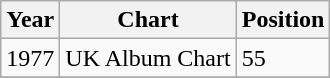<table class="wikitable">
<tr>
<th>Year</th>
<th>Chart</th>
<th>Position</th>
</tr>
<tr>
<td>1977</td>
<td>UK Album Chart</td>
<td>55</td>
</tr>
<tr>
</tr>
</table>
